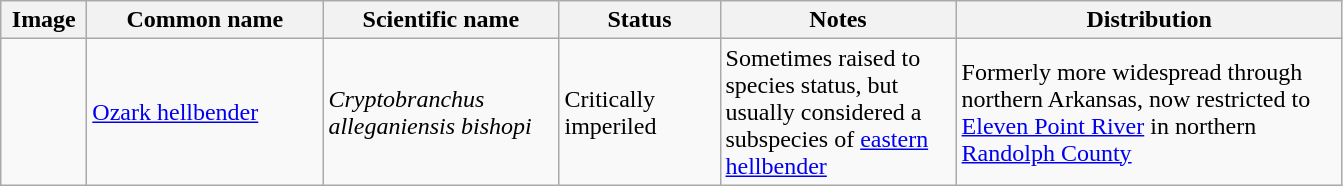<table class="wikitable">
<tr>
<th scope="col" style="width: 50px;">Image</th>
<th scope="col" style="width: 150px;">Common name</th>
<th scope="col" style="width: 150px;">Scientific name</th>
<th scope="col" style="width: 100px;">Status</th>
<th scope="col" style="width: 150px;">Notes</th>
<th scope="col" style="width: 250px;">Distribution</th>
</tr>
<tr>
<td></td>
<td><a href='#'>Ozark hellbender</a></td>
<td><em>Cryptobranchus alleganiensis bishopi</em></td>
<td>Critically imperiled</td>
<td>Sometimes raised to species status, but usually considered a subspecies of <a href='#'>eastern hellbender</a></td>
<td>Formerly more widespread through northern Arkansas, now restricted to <a href='#'>Eleven Point River</a> in northern <a href='#'>Randolph County</a></td>
</tr>
</table>
